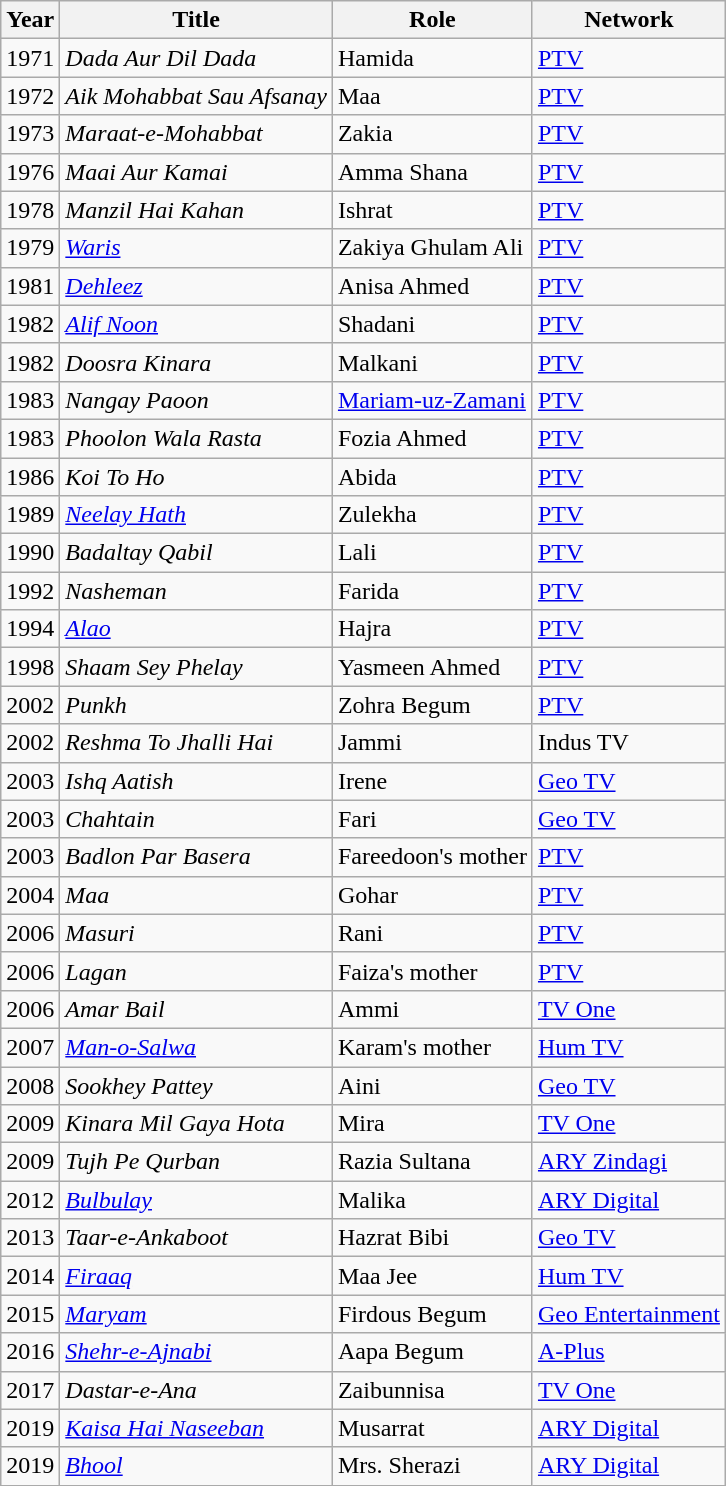<table class="wikitable sortable plainrowheaders">
<tr style="text-align:center;">
<th scope="col">Year</th>
<th scope="col">Title</th>
<th scope="col">Role</th>
<th scope="col">Network</th>
</tr>
<tr>
<td>1971</td>
<td><em>Dada Aur Dil Dada</em></td>
<td>Hamida</td>
<td><a href='#'>PTV</a></td>
</tr>
<tr>
<td>1972</td>
<td><em>Aik Mohabbat Sau Afsanay</em></td>
<td>Maa</td>
<td><a href='#'>PTV</a></td>
</tr>
<tr>
<td>1973</td>
<td><em>Maraat-e-Mohabbat</em></td>
<td>Zakia</td>
<td><a href='#'>PTV</a></td>
</tr>
<tr>
<td>1976</td>
<td><em>Maai Aur Kamai</em></td>
<td>Amma Shana</td>
<td><a href='#'>PTV</a></td>
</tr>
<tr>
<td>1978</td>
<td><em>Manzil Hai Kahan</em></td>
<td>Ishrat</td>
<td><a href='#'>PTV</a></td>
</tr>
<tr>
<td>1979</td>
<td><em><a href='#'>Waris</a></em></td>
<td>Zakiya Ghulam Ali</td>
<td><a href='#'>PTV</a></td>
</tr>
<tr>
<td>1981</td>
<td><em><a href='#'>Dehleez</a></em></td>
<td>Anisa Ahmed</td>
<td><a href='#'>PTV</a></td>
</tr>
<tr>
<td>1982</td>
<td><em><a href='#'>Alif Noon</a></em></td>
<td>Shadani</td>
<td><a href='#'>PTV</a></td>
</tr>
<tr>
<td>1982</td>
<td><em>Doosra Kinara</em></td>
<td>Malkani</td>
<td><a href='#'>PTV</a></td>
</tr>
<tr>
<td>1983</td>
<td><em>Nangay Paoon</em></td>
<td><a href='#'>Mariam-uz-Zamani</a></td>
<td><a href='#'>PTV</a></td>
</tr>
<tr>
<td>1983</td>
<td><em>Phoolon Wala Rasta</em></td>
<td>Fozia Ahmed</td>
<td><a href='#'>PTV</a></td>
</tr>
<tr>
<td>1986</td>
<td><em>Koi To Ho</em></td>
<td>Abida</td>
<td><a href='#'>PTV</a></td>
</tr>
<tr>
<td>1989</td>
<td><em><a href='#'>Neelay Hath</a></em></td>
<td>Zulekha</td>
<td><a href='#'>PTV</a></td>
</tr>
<tr>
<td>1990</td>
<td><em>Badaltay Qabil</em></td>
<td>Lali</td>
<td><a href='#'>PTV</a></td>
</tr>
<tr>
<td>1992</td>
<td><em>Nasheman</em></td>
<td>Farida</td>
<td><a href='#'>PTV</a></td>
</tr>
<tr>
<td>1994</td>
<td><em><a href='#'>Alao</a></em></td>
<td>Hajra</td>
<td><a href='#'>PTV</a></td>
</tr>
<tr>
<td>1998</td>
<td><em>Shaam Sey Phelay</em></td>
<td>Yasmeen Ahmed</td>
<td><a href='#'>PTV</a></td>
</tr>
<tr>
<td>2002</td>
<td><em>Punkh</em></td>
<td>Zohra Begum</td>
<td><a href='#'>PTV</a></td>
</tr>
<tr>
<td>2002</td>
<td><em>Reshma To Jhalli Hai</em></td>
<td>Jammi</td>
<td>Indus TV</td>
</tr>
<tr>
<td>2003</td>
<td><em>Ishq Aatish</em></td>
<td>Irene</td>
<td><a href='#'>Geo TV</a></td>
</tr>
<tr>
<td>2003</td>
<td><em>Chahtain</em></td>
<td>Fari</td>
<td><a href='#'>Geo TV</a></td>
</tr>
<tr>
<td>2003</td>
<td><em>Badlon Par Basera</em></td>
<td>Fareedoon's mother</td>
<td><a href='#'>PTV</a></td>
</tr>
<tr>
<td>2004</td>
<td><em>Maa</em></td>
<td>Gohar</td>
<td><a href='#'>PTV</a></td>
</tr>
<tr>
<td>2006</td>
<td><em>Masuri</em></td>
<td>Rani</td>
<td><a href='#'>PTV</a></td>
</tr>
<tr>
<td>2006</td>
<td><em>Lagan</em></td>
<td>Faiza's mother</td>
<td><a href='#'>PTV</a></td>
</tr>
<tr>
<td>2006</td>
<td><em>Amar Bail</em></td>
<td>Ammi</td>
<td><a href='#'>TV One</a></td>
</tr>
<tr>
<td>2007</td>
<td><em><a href='#'>Man-o-Salwa</a></em></td>
<td>Karam's mother</td>
<td><a href='#'>Hum TV</a></td>
</tr>
<tr>
<td>2008</td>
<td><em>Sookhey Pattey</em></td>
<td>Aini</td>
<td><a href='#'>Geo TV</a></td>
</tr>
<tr>
<td>2009</td>
<td><em>Kinara Mil Gaya Hota</em></td>
<td>Mira</td>
<td><a href='#'>TV One</a></td>
</tr>
<tr>
<td>2009</td>
<td><em>Tujh Pe Qurban</em></td>
<td>Razia Sultana</td>
<td><a href='#'>ARY Zindagi</a></td>
</tr>
<tr>
<td>2012</td>
<td><em><a href='#'>Bulbulay</a></em></td>
<td>Malika</td>
<td><a href='#'>ARY Digital</a></td>
</tr>
<tr>
<td>2013</td>
<td><em>Taar-e-Ankaboot</em></td>
<td>Hazrat Bibi</td>
<td><a href='#'>Geo TV</a></td>
</tr>
<tr>
<td>2014</td>
<td><em><a href='#'>Firaaq</a></em></td>
<td>Maa Jee</td>
<td><a href='#'>Hum TV</a></td>
</tr>
<tr>
<td>2015</td>
<td><em><a href='#'>Maryam</a></em></td>
<td>Firdous Begum</td>
<td><a href='#'>Geo Entertainment</a></td>
</tr>
<tr>
<td>2016</td>
<td><em><a href='#'>Shehr-e-Ajnabi</a></em></td>
<td>Aapa Begum</td>
<td><a href='#'>A-Plus</a></td>
</tr>
<tr>
<td>2017</td>
<td><em>Dastar-e-Ana</em></td>
<td>Zaibunnisa</td>
<td><a href='#'>TV One</a></td>
</tr>
<tr>
<td>2019</td>
<td><em><a href='#'>Kaisa Hai Naseeban</a></em></td>
<td>Musarrat</td>
<td><a href='#'>ARY Digital</a></td>
</tr>
<tr>
<td>2019</td>
<td><em><a href='#'>Bhool</a></em></td>
<td>Mrs. Sherazi</td>
<td><a href='#'>ARY Digital</a></td>
</tr>
</table>
